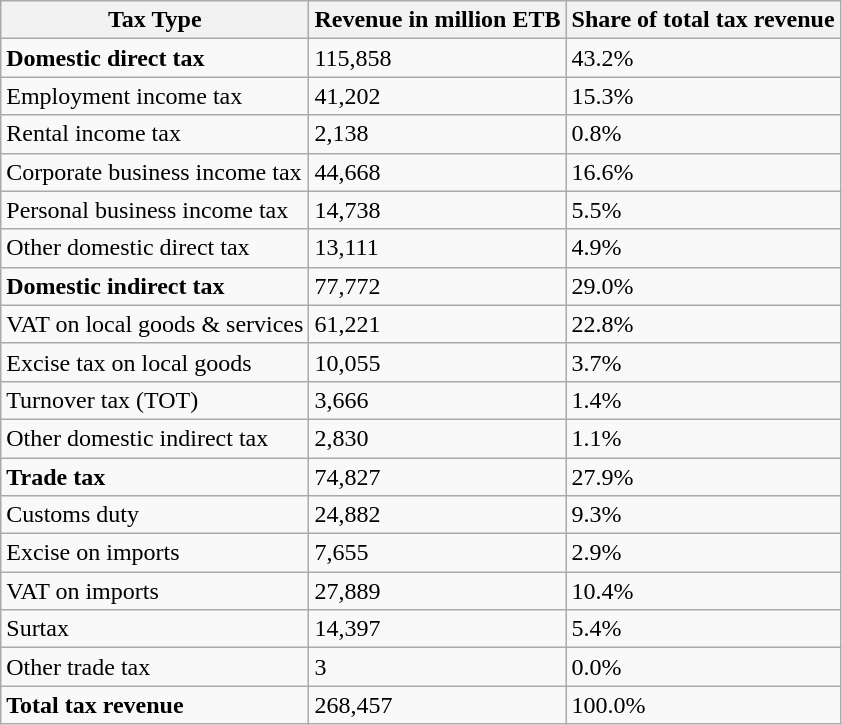<table class="wikitable">
<tr>
<th>Tax Type</th>
<th>Revenue in million ETB</th>
<th>Share of total tax revenue</th>
</tr>
<tr>
<td><strong>Domestic direct tax</strong></td>
<td>115,858</td>
<td>43.2%</td>
</tr>
<tr>
<td>Employment income tax</td>
<td>41,202</td>
<td>15.3%</td>
</tr>
<tr>
<td>Rental income tax</td>
<td>2,138</td>
<td>0.8%</td>
</tr>
<tr>
<td>Corporate business income tax</td>
<td>44,668</td>
<td>16.6%</td>
</tr>
<tr>
<td>Personal business income tax</td>
<td>14,738</td>
<td>5.5%</td>
</tr>
<tr>
<td>Other domestic direct tax</td>
<td>13,111</td>
<td>4.9%</td>
</tr>
<tr>
<td><strong>Domestic indirect tax</strong></td>
<td>77,772</td>
<td>29.0%</td>
</tr>
<tr>
<td>VAT on local goods & services</td>
<td>61,221</td>
<td>22.8%</td>
</tr>
<tr>
<td>Excise tax on local goods</td>
<td>10,055</td>
<td>3.7%</td>
</tr>
<tr>
<td>Turnover tax (TOT)</td>
<td>3,666</td>
<td>1.4%</td>
</tr>
<tr>
<td>Other domestic indirect tax</td>
<td>2,830</td>
<td>1.1%</td>
</tr>
<tr>
<td><strong>Trade tax</strong></td>
<td>74,827</td>
<td>27.9%</td>
</tr>
<tr>
<td>Customs duty</td>
<td>24,882</td>
<td>9.3%</td>
</tr>
<tr>
<td>Excise on imports</td>
<td>7,655</td>
<td>2.9%</td>
</tr>
<tr>
<td>VAT on imports</td>
<td>27,889</td>
<td>10.4%</td>
</tr>
<tr>
<td>Surtax</td>
<td>14,397</td>
<td>5.4%</td>
</tr>
<tr>
<td>Other trade tax</td>
<td>3</td>
<td>0.0%</td>
</tr>
<tr>
<td><strong>Total tax revenue</strong></td>
<td>268,457</td>
<td>100.0%</td>
</tr>
</table>
